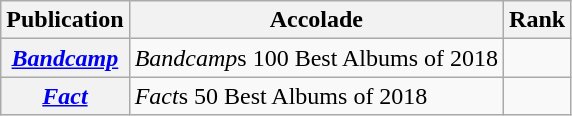<table class="wikitable sortable plainrowheaders">
<tr>
<th scope="col">Publication</th>
<th scope="col">Accolade</th>
<th scope="col">Rank</th>
</tr>
<tr>
<th scope="row"><em><a href='#'>Bandcamp</a></em></th>
<td><em>Bandcamp</em>s 100 Best Albums of 2018</td>
<td></td>
</tr>
<tr>
<th scope="row"><em><a href='#'>Fact</a></em></th>
<td><em>Fact</em>s 50 Best Albums of 2018</td>
<td></td>
</tr>
</table>
